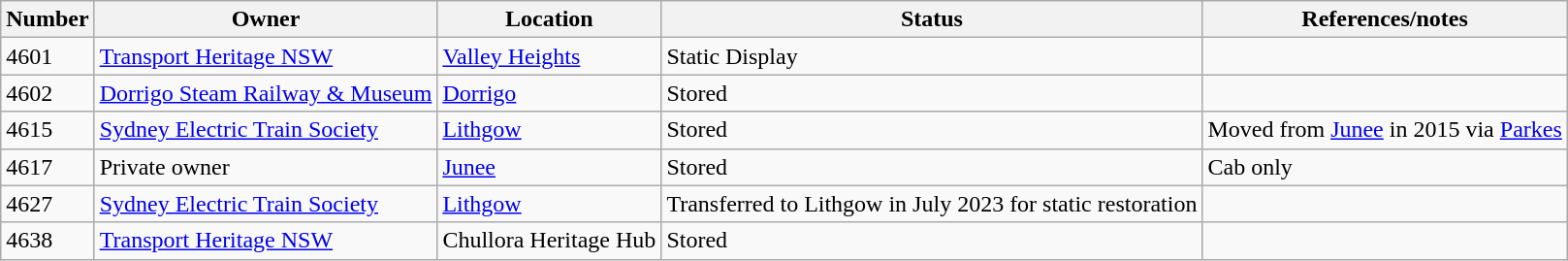<table class="wikitable">
<tr>
<th>Number</th>
<th>Owner</th>
<th>Location</th>
<th>Status</th>
<th>References/notes</th>
</tr>
<tr>
<td>4601</td>
<td><a href='#'>Transport Heritage NSW</a></td>
<td><a href='#'>Valley Heights</a></td>
<td>Static Display</td>
<td></td>
</tr>
<tr>
<td>4602</td>
<td><a href='#'>Dorrigo Steam Railway & Museum</a></td>
<td><a href='#'>Dorrigo</a></td>
<td>Stored</td>
<td></td>
</tr>
<tr>
<td>4615</td>
<td><a href='#'>Sydney Electric Train Society</a></td>
<td><a href='#'>Lithgow</a></td>
<td>Stored</td>
<td>Moved from <a href='#'>Junee</a> in 2015 via <a href='#'>Parkes</a></td>
</tr>
<tr>
<td>4617</td>
<td>Private owner</td>
<td><a href='#'>Junee</a></td>
<td>Stored</td>
<td>Cab only</td>
</tr>
<tr>
<td>4627</td>
<td><a href='#'>Sydney Electric Train Society</a></td>
<td><a href='#'>Lithgow</a></td>
<td>Transferred to Lithgow in July 2023 for static restoration</td>
<td></td>
</tr>
<tr>
<td>4638</td>
<td><a href='#'>Transport Heritage NSW</a></td>
<td>Chullora Heritage Hub</td>
<td>Stored</td>
<td></td>
</tr>
</table>
